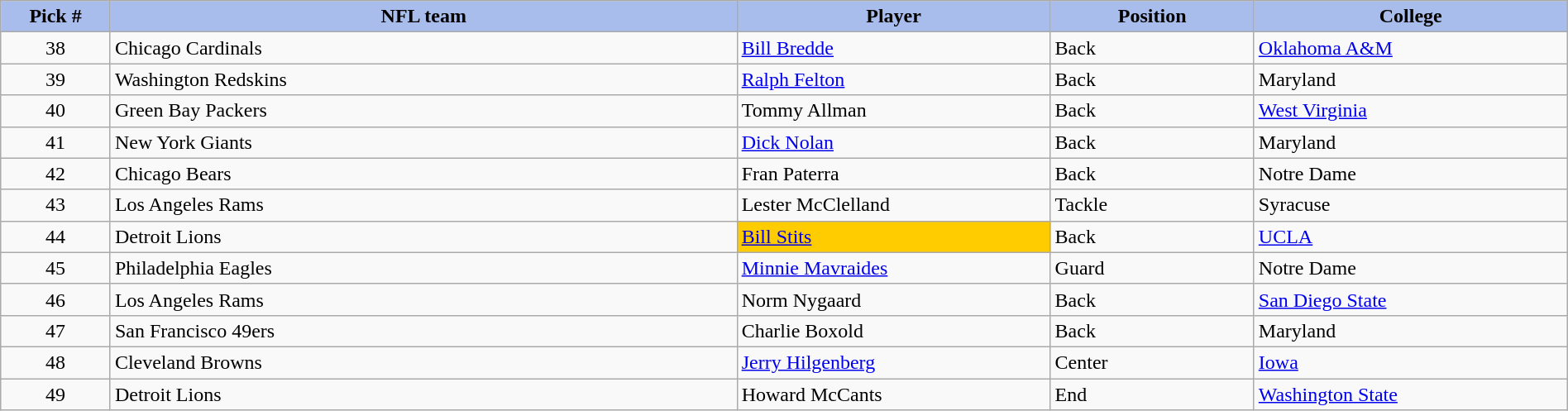<table class="wikitable sortable sortable" style="width: 100%">
<tr>
<th style="background:#a8bdec; width:7%;">Pick #</th>
<th style="width:40%; background:#a8bdec;">NFL team</th>
<th style="width:20%; background:#a8bdec;">Player</th>
<th style="width:13%; background:#a8bdec;">Position</th>
<th style="background:#A8BDEC;">College</th>
</tr>
<tr>
<td align=center>38</td>
<td>Chicago Cardinals</td>
<td><a href='#'>Bill Bredde</a></td>
<td>Back</td>
<td><a href='#'>Oklahoma A&M</a></td>
</tr>
<tr>
<td align=center>39</td>
<td>Washington Redskins</td>
<td><a href='#'>Ralph Felton</a></td>
<td>Back</td>
<td>Maryland</td>
</tr>
<tr>
<td align=center>40</td>
<td>Green Bay Packers</td>
<td>Tommy Allman</td>
<td>Back</td>
<td><a href='#'>West Virginia</a></td>
</tr>
<tr>
<td align=center>41</td>
<td>New York Giants</td>
<td><a href='#'>Dick Nolan</a></td>
<td>Back</td>
<td>Maryland</td>
</tr>
<tr>
<td align=center>42</td>
<td>Chicago Bears</td>
<td>Fran Paterra</td>
<td>Back</td>
<td>Notre Dame</td>
</tr>
<tr>
<td align=center>43</td>
<td>Los Angeles Rams</td>
<td>Lester McClelland</td>
<td>Tackle</td>
<td>Syracuse</td>
</tr>
<tr>
<td align=center>44</td>
<td>Detroit Lions</td>
<td style="background:#fc0;"><a href='#'>Bill Stits</a></td>
<td>Back</td>
<td><a href='#'>UCLA</a></td>
</tr>
<tr>
<td align=center>45</td>
<td>Philadelphia Eagles</td>
<td><a href='#'>Minnie Mavraides</a></td>
<td>Guard</td>
<td>Notre Dame</td>
</tr>
<tr>
<td align=center>46</td>
<td>Los Angeles Rams</td>
<td>Norm Nygaard</td>
<td>Back</td>
<td><a href='#'>San Diego State</a></td>
</tr>
<tr>
<td align=center>47</td>
<td>San Francisco 49ers</td>
<td>Charlie Boxold</td>
<td>Back</td>
<td>Maryland</td>
</tr>
<tr>
<td align=center>48</td>
<td>Cleveland Browns</td>
<td><a href='#'>Jerry Hilgenberg</a></td>
<td>Center</td>
<td><a href='#'>Iowa</a></td>
</tr>
<tr>
<td align=center>49</td>
<td>Detroit Lions</td>
<td>Howard McCants</td>
<td>End</td>
<td><a href='#'>Washington State</a></td>
</tr>
</table>
